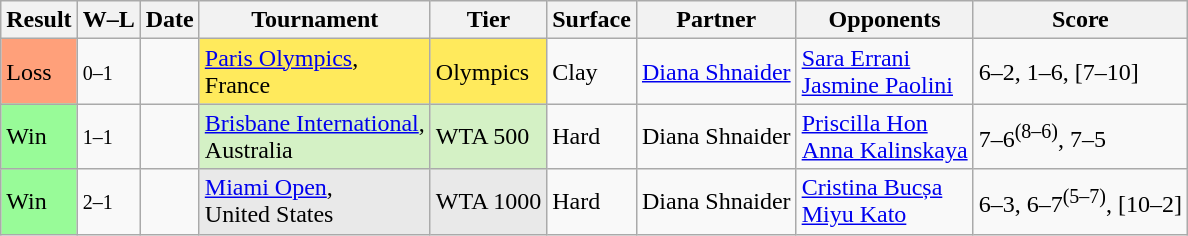<table class="sortable wikitable">
<tr>
<th>Result</th>
<th class="unsortable">W–L</th>
<th>Date</th>
<th>Tournament</th>
<th>Tier</th>
<th>Surface</th>
<th>Partner</th>
<th>Opponents</th>
<th class="unsortable">Score</th>
</tr>
<tr>
<td bgcolor=ffa07a>Loss</td>
<td><small>0–1</small></td>
<td><a href='#'></a></td>
<td bgcolor=FFEA5C><a href='#'>Paris Olympics</a>, <br>France</td>
<td bgcolor=FFEA5C>Olympics</td>
<td>Clay</td>
<td> <a href='#'>Diana Shnaider</a></td>
<td> <a href='#'>Sara Errani</a> <br>  <a href='#'>Jasmine Paolini</a></td>
<td>6–2, 1–6, [7–10]</td>
</tr>
<tr>
<td bgcolor=98fb98>Win</td>
<td><small>1–1</small></td>
<td><a href='#'></a></td>
<td style=background:#d4f1c5><a href='#'>Brisbane International</a>, <br>Australia</td>
<td style=background:#d4f1c5>WTA 500</td>
<td>Hard</td>
<td> Diana Shnaider</td>
<td> <a href='#'>Priscilla Hon</a> <br>  <a href='#'>Anna Kalinskaya</a></td>
<td>7–6<sup>(8–6)</sup>, 7–5</td>
</tr>
<tr>
<td bgcolor=98fb98>Win</td>
<td><small>2–1</small></td>
<td><a href='#'></a></td>
<td bgcolor=#e9e9e9><a href='#'>Miami Open</a>, <br> United States</td>
<td bgcolor=#e9e9e9>WTA 1000</td>
<td>Hard</td>
<td> Diana Shnaider</td>
<td> <a href='#'>Cristina Bucșa</a><br> <a href='#'>Miyu Kato</a></td>
<td>6–3, 6–7<sup>(5–7)</sup>, [10–2]</td>
</tr>
</table>
